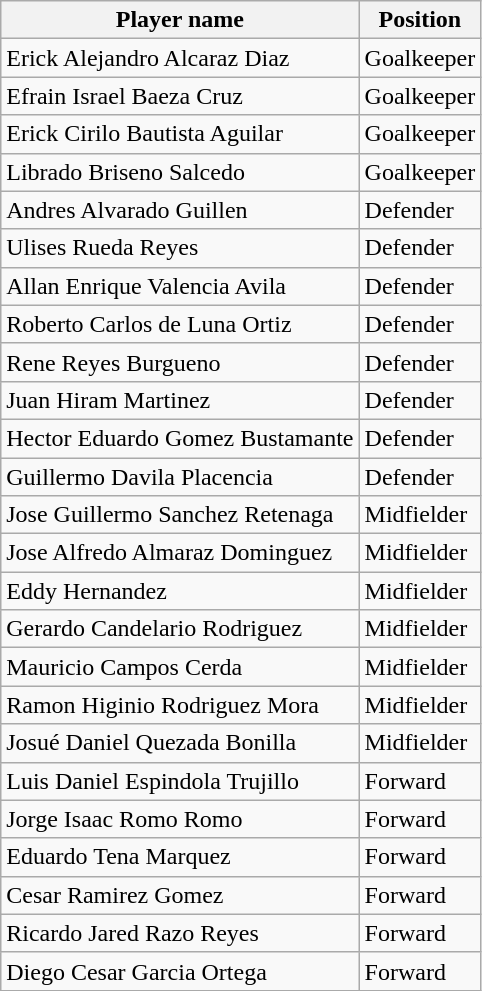<table class="wikitable">
<tr>
<th>Player name</th>
<th>Position</th>
</tr>
<tr>
<td>Erick Alejandro Alcaraz Diaz</td>
<td>Goalkeeper</td>
</tr>
<tr>
<td>Efrain Israel Baeza Cruz</td>
<td>Goalkeeper</td>
</tr>
<tr>
<td>Erick Cirilo Bautista Aguilar</td>
<td>Goalkeeper</td>
</tr>
<tr>
<td>Librado Briseno Salcedo</td>
<td>Goalkeeper</td>
</tr>
<tr>
<td>Andres Alvarado Guillen</td>
<td>Defender</td>
</tr>
<tr>
<td>Ulises Rueda Reyes</td>
<td>Defender</td>
</tr>
<tr>
<td>Allan Enrique Valencia Avila</td>
<td>Defender</td>
</tr>
<tr>
<td>Roberto Carlos de Luna Ortiz</td>
<td>Defender</td>
</tr>
<tr>
<td>Rene Reyes Burgueno</td>
<td>Defender</td>
</tr>
<tr>
<td>Juan Hiram Martinez</td>
<td>Defender</td>
</tr>
<tr>
<td>Hector Eduardo Gomez Bustamante</td>
<td>Defender</td>
</tr>
<tr>
<td>Guillermo Davila Placencia</td>
<td>Defender</td>
</tr>
<tr>
<td>Jose Guillermo Sanchez Retenaga</td>
<td>Midfielder</td>
</tr>
<tr>
<td>Jose Alfredo Almaraz Dominguez</td>
<td>Midfielder</td>
</tr>
<tr>
<td>Eddy Hernandez</td>
<td>Midfielder</td>
</tr>
<tr>
<td>Gerardo Candelario Rodriguez</td>
<td>Midfielder</td>
</tr>
<tr>
<td>Mauricio Campos Cerda</td>
<td>Midfielder</td>
</tr>
<tr>
<td>Ramon Higinio Rodriguez Mora</td>
<td>Midfielder</td>
</tr>
<tr>
<td>Josué Daniel Quezada Bonilla</td>
<td>Midfielder</td>
</tr>
<tr>
<td>Luis Daniel Espindola Trujillo</td>
<td>Forward</td>
</tr>
<tr>
<td>Jorge Isaac Romo Romo</td>
<td>Forward</td>
</tr>
<tr>
<td>Eduardo Tena Marquez</td>
<td>Forward</td>
</tr>
<tr>
<td>Cesar Ramirez Gomez</td>
<td>Forward</td>
</tr>
<tr>
<td>Ricardo Jared Razo Reyes</td>
<td>Forward</td>
</tr>
<tr>
<td>Diego Cesar Garcia Ortega</td>
<td>Forward</td>
</tr>
</table>
